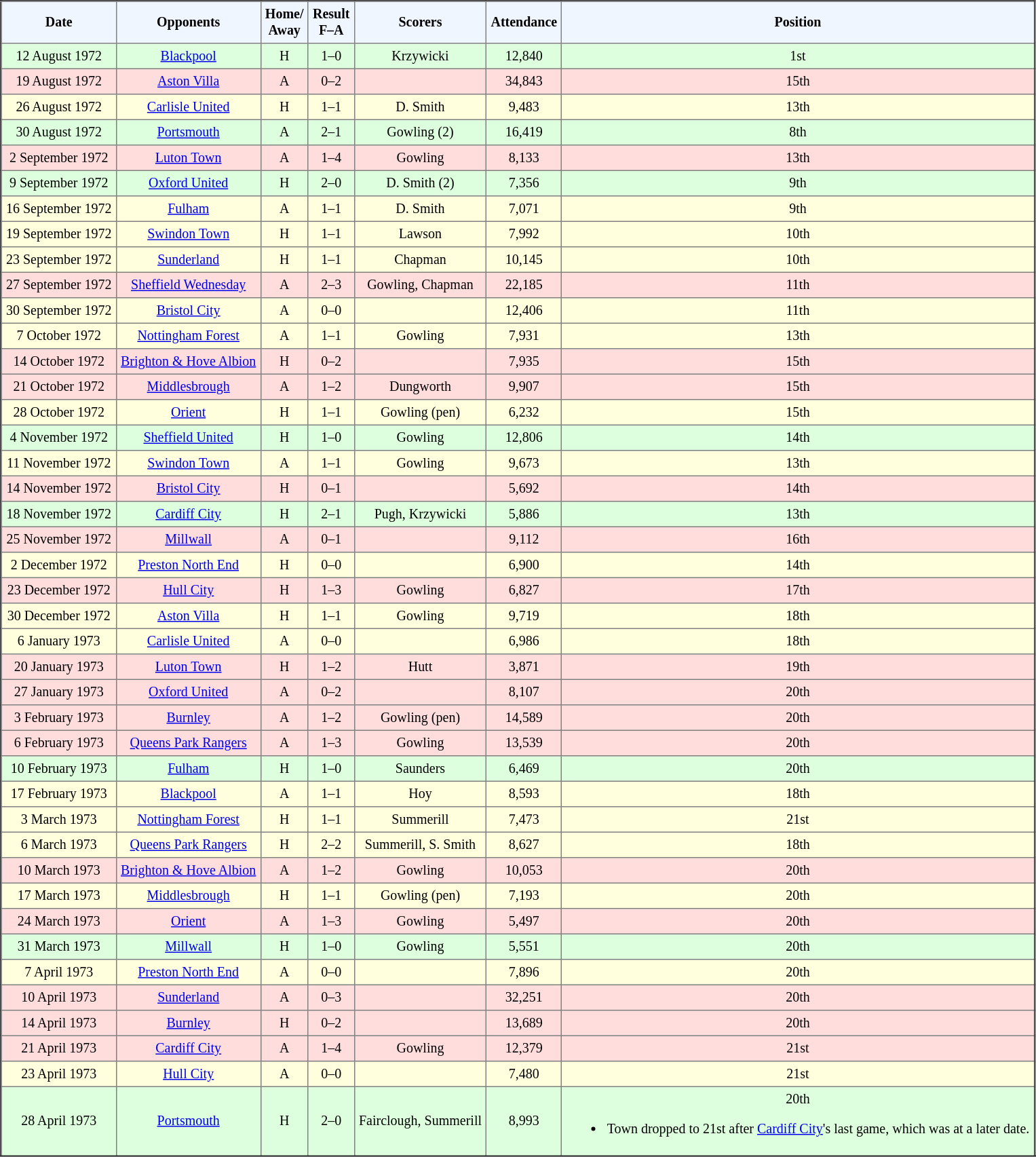<table border="2" cellpadding="4" style="border-collapse:collapse; text-align:center; font-size:smaller;">
<tr style="background:#f0f6ff;">
<th><strong>Date</strong></th>
<th><strong>Opponents</strong></th>
<th><strong>Home/<br>Away</strong></th>
<th><strong>Result<br>F–A</strong></th>
<th><strong>Scorers</strong></th>
<th><strong>Attendance</strong></th>
<th><strong>Position</strong></th>
</tr>
<tr bgcolor="#ddffdd">
<td>12 August 1972</td>
<td><a href='#'>Blackpool</a></td>
<td>H</td>
<td>1–0</td>
<td>Krzywicki</td>
<td>12,840</td>
<td>1st</td>
</tr>
<tr bgcolor="#ffdddd">
<td>19 August 1972</td>
<td><a href='#'>Aston Villa</a></td>
<td>A</td>
<td>0–2</td>
<td></td>
<td>34,843</td>
<td>15th</td>
</tr>
<tr bgcolor="#ffffdd">
<td>26 August 1972</td>
<td><a href='#'>Carlisle United</a></td>
<td>H</td>
<td>1–1</td>
<td>D. Smith</td>
<td>9,483</td>
<td>13th</td>
</tr>
<tr bgcolor="#ddffdd">
<td>30 August 1972</td>
<td><a href='#'>Portsmouth</a></td>
<td>A</td>
<td>2–1</td>
<td>Gowling (2)</td>
<td>16,419</td>
<td>8th</td>
</tr>
<tr bgcolor="#ffdddd">
<td>2 September 1972</td>
<td><a href='#'>Luton Town</a></td>
<td>A</td>
<td>1–4</td>
<td>Gowling</td>
<td>8,133</td>
<td>13th</td>
</tr>
<tr bgcolor="#ddffdd">
<td>9 September 1972</td>
<td><a href='#'>Oxford United</a></td>
<td>H</td>
<td>2–0</td>
<td>D. Smith (2)</td>
<td>7,356</td>
<td>9th</td>
</tr>
<tr bgcolor="#ffffdd">
<td>16 September 1972</td>
<td><a href='#'>Fulham</a></td>
<td>A</td>
<td>1–1</td>
<td>D. Smith</td>
<td>7,071</td>
<td>9th</td>
</tr>
<tr bgcolor="#ffffdd">
<td>19 September 1972</td>
<td><a href='#'>Swindon Town</a></td>
<td>H</td>
<td>1–1</td>
<td>Lawson</td>
<td>7,992</td>
<td>10th</td>
</tr>
<tr bgcolor="#ffffdd">
<td>23 September 1972</td>
<td><a href='#'>Sunderland</a></td>
<td>H</td>
<td>1–1</td>
<td>Chapman</td>
<td>10,145</td>
<td>10th</td>
</tr>
<tr bgcolor="#ffdddd">
<td>27 September 1972</td>
<td><a href='#'>Sheffield Wednesday</a></td>
<td>A</td>
<td>2–3</td>
<td>Gowling, Chapman</td>
<td>22,185</td>
<td>11th</td>
</tr>
<tr bgcolor="#ffffdd">
<td>30 September 1972</td>
<td><a href='#'>Bristol City</a></td>
<td>A</td>
<td>0–0</td>
<td></td>
<td>12,406</td>
<td>11th</td>
</tr>
<tr bgcolor="#ffffdd">
<td>7 October 1972</td>
<td><a href='#'>Nottingham Forest</a></td>
<td>A</td>
<td>1–1</td>
<td>Gowling</td>
<td>7,931</td>
<td>13th</td>
</tr>
<tr bgcolor="#ffdddd">
<td>14 October 1972</td>
<td><a href='#'>Brighton & Hove Albion</a></td>
<td>H</td>
<td>0–2</td>
<td></td>
<td>7,935</td>
<td>15th</td>
</tr>
<tr bgcolor="#ffdddd">
<td>21 October 1972</td>
<td><a href='#'>Middlesbrough</a></td>
<td>A</td>
<td>1–2</td>
<td>Dungworth</td>
<td>9,907</td>
<td>15th</td>
</tr>
<tr bgcolor="#ffffdd">
<td>28 October 1972</td>
<td><a href='#'>Orient</a></td>
<td>H</td>
<td>1–1</td>
<td>Gowling (pen)</td>
<td>6,232</td>
<td>15th</td>
</tr>
<tr bgcolor="#ddffdd">
<td>4 November 1972</td>
<td><a href='#'>Sheffield United</a></td>
<td>H</td>
<td>1–0</td>
<td>Gowling</td>
<td>12,806</td>
<td>14th</td>
</tr>
<tr bgcolor="#ffffdd">
<td>11 November 1972</td>
<td><a href='#'>Swindon Town</a></td>
<td>A</td>
<td>1–1</td>
<td>Gowling</td>
<td>9,673</td>
<td>13th</td>
</tr>
<tr bgcolor="#ffdddd">
<td>14 November 1972</td>
<td><a href='#'>Bristol City</a></td>
<td>H</td>
<td>0–1</td>
<td></td>
<td>5,692</td>
<td>14th</td>
</tr>
<tr bgcolor="#ddffdd">
<td>18 November 1972</td>
<td><a href='#'>Cardiff City</a></td>
<td>H</td>
<td>2–1</td>
<td>Pugh, Krzywicki</td>
<td>5,886</td>
<td>13th</td>
</tr>
<tr bgcolor="#ffdddd">
<td>25 November 1972</td>
<td><a href='#'>Millwall</a></td>
<td>A</td>
<td>0–1</td>
<td></td>
<td>9,112</td>
<td>16th</td>
</tr>
<tr bgcolor="#ffffdd">
<td>2 December 1972</td>
<td><a href='#'>Preston North End</a></td>
<td>H</td>
<td>0–0</td>
<td></td>
<td>6,900</td>
<td>14th</td>
</tr>
<tr bgcolor="#ffdddd">
<td>23 December 1972</td>
<td><a href='#'>Hull City</a></td>
<td>H</td>
<td>1–3</td>
<td>Gowling</td>
<td>6,827</td>
<td>17th</td>
</tr>
<tr bgcolor="#ffffdd">
<td>30 December 1972</td>
<td><a href='#'>Aston Villa</a></td>
<td>H</td>
<td>1–1</td>
<td>Gowling</td>
<td>9,719</td>
<td>18th</td>
</tr>
<tr bgcolor="#ffffdd">
<td>6 January 1973</td>
<td><a href='#'>Carlisle United</a></td>
<td>A</td>
<td>0–0</td>
<td></td>
<td>6,986</td>
<td>18th</td>
</tr>
<tr bgcolor="#ffdddd">
<td>20 January 1973</td>
<td><a href='#'>Luton Town</a></td>
<td>H</td>
<td>1–2</td>
<td>Hutt</td>
<td>3,871</td>
<td>19th</td>
</tr>
<tr bgcolor="#ffdddd">
<td>27 January 1973</td>
<td><a href='#'>Oxford United</a></td>
<td>A</td>
<td>0–2</td>
<td></td>
<td>8,107</td>
<td>20th</td>
</tr>
<tr bgcolor="#ffdddd">
<td>3 February 1973</td>
<td><a href='#'>Burnley</a></td>
<td>A</td>
<td>1–2</td>
<td>Gowling (pen)</td>
<td>14,589</td>
<td>20th</td>
</tr>
<tr bgcolor="#ffdddd">
<td>6 February 1973</td>
<td><a href='#'>Queens Park Rangers</a></td>
<td>A</td>
<td>1–3</td>
<td>Gowling</td>
<td>13,539</td>
<td>20th</td>
</tr>
<tr bgcolor="#ddffdd">
<td>10 February 1973</td>
<td><a href='#'>Fulham</a></td>
<td>H</td>
<td>1–0</td>
<td>Saunders</td>
<td>6,469</td>
<td>20th</td>
</tr>
<tr bgcolor="#ffffdd">
<td>17 February 1973</td>
<td><a href='#'>Blackpool</a></td>
<td>A</td>
<td>1–1</td>
<td>Hoy</td>
<td>8,593</td>
<td>18th</td>
</tr>
<tr bgcolor="#ffffdd">
<td>3 March 1973</td>
<td><a href='#'>Nottingham Forest</a></td>
<td>H</td>
<td>1–1</td>
<td>Summerill</td>
<td>7,473</td>
<td>21st</td>
</tr>
<tr bgcolor="#ffffdd">
<td>6 March 1973</td>
<td><a href='#'>Queens Park Rangers</a></td>
<td>H</td>
<td>2–2</td>
<td>Summerill, S. Smith</td>
<td>8,627</td>
<td>18th</td>
</tr>
<tr bgcolor="#ffdddd">
<td>10 March 1973</td>
<td><a href='#'>Brighton & Hove Albion</a></td>
<td>A</td>
<td>1–2</td>
<td>Gowling</td>
<td>10,053</td>
<td>20th</td>
</tr>
<tr bgcolor="#ffffdd">
<td>17 March 1973</td>
<td><a href='#'>Middlesbrough</a></td>
<td>H</td>
<td>1–1</td>
<td>Gowling (pen)</td>
<td>7,193</td>
<td>20th</td>
</tr>
<tr bgcolor="#ffdddd">
<td>24 March 1973</td>
<td><a href='#'>Orient</a></td>
<td>A</td>
<td>1–3</td>
<td>Gowling</td>
<td>5,497</td>
<td>20th</td>
</tr>
<tr bgcolor="#ddffdd">
<td>31 March 1973</td>
<td><a href='#'>Millwall</a></td>
<td>H</td>
<td>1–0</td>
<td>Gowling</td>
<td>5,551</td>
<td>20th</td>
</tr>
<tr bgcolor="#ffffdd">
<td>7 April 1973</td>
<td><a href='#'>Preston North End</a></td>
<td>A</td>
<td>0–0</td>
<td></td>
<td>7,896</td>
<td>20th</td>
</tr>
<tr bgcolor="#ffdddd">
<td>10 April 1973</td>
<td><a href='#'>Sunderland</a></td>
<td>A</td>
<td>0–3</td>
<td></td>
<td>32,251</td>
<td>20th</td>
</tr>
<tr bgcolor="#ffdddd">
<td>14 April 1973</td>
<td><a href='#'>Burnley</a></td>
<td>H</td>
<td>0–2</td>
<td></td>
<td>13,689</td>
<td>20th</td>
</tr>
<tr bgcolor="#ffdddd">
<td>21 April 1973</td>
<td><a href='#'>Cardiff City</a></td>
<td>A</td>
<td>1–4</td>
<td>Gowling</td>
<td>12,379</td>
<td>21st</td>
</tr>
<tr bgcolor="#ffffdd">
<td>23 April 1973</td>
<td><a href='#'>Hull City</a></td>
<td>A</td>
<td>0–0</td>
<td></td>
<td>7,480</td>
<td>21st</td>
</tr>
<tr bgcolor="#ddffdd">
<td>28 April 1973</td>
<td><a href='#'>Portsmouth</a></td>
<td>H</td>
<td>2–0</td>
<td>Fairclough, Summerill</td>
<td>8,993</td>
<td>20th<br><ul><li>Town dropped to 21st after <a href='#'>Cardiff City</a>'s last game, which was at a later date.</li></ul></td>
</tr>
</table>
